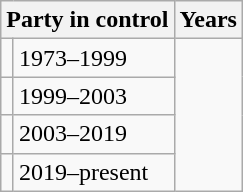<table class="wikitable">
<tr>
<th colspan="2">Party in control</th>
<th>Years</th>
</tr>
<tr>
<td></td>
<td>1973–1999</td>
</tr>
<tr>
<td></td>
<td>1999–2003</td>
</tr>
<tr>
<td></td>
<td>2003–2019</td>
</tr>
<tr>
<td></td>
<td>2019–present</td>
</tr>
</table>
